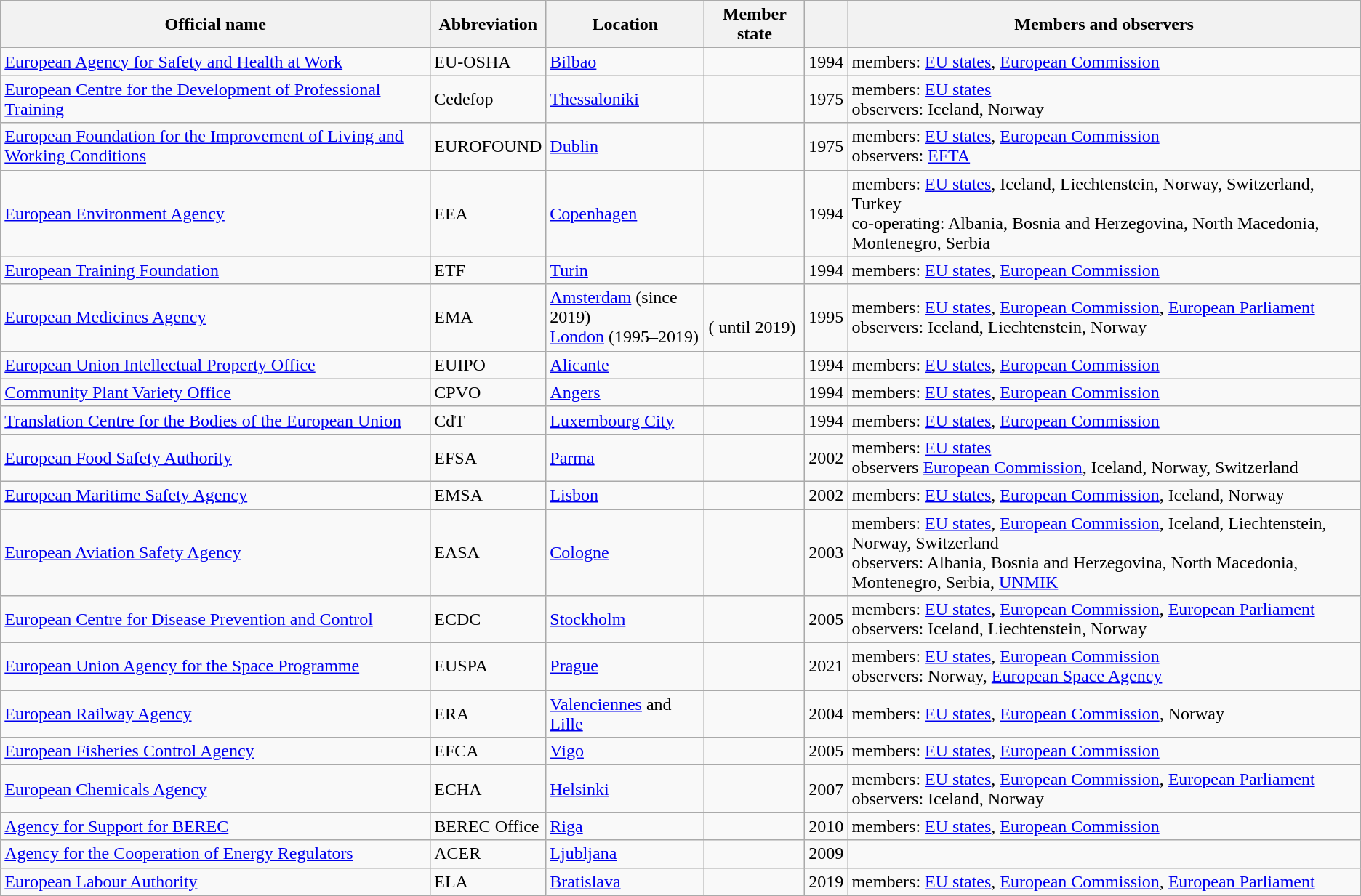<table class="wikitable sortable">
<tr>
<th>Official name</th>
<th>Abbreviation</th>
<th>Location</th>
<th>Member state</th>
<th></th>
<th>Members and observers</th>
</tr>
<tr>
<td><a href='#'>European Agency for Safety and Health at Work</a></td>
<td>EU-OSHA</td>
<td><a href='#'>Bilbao</a></td>
<td></td>
<td>1994</td>
<td>members: <a href='#'>EU states</a>, <a href='#'>European Commission</a></td>
</tr>
<tr>
<td><a href='#'>European Centre for the Development of Professional Training</a></td>
<td>Cedefop</td>
<td><a href='#'>Thessaloniki</a></td>
<td></td>
<td>1975</td>
<td>members: <a href='#'>EU states</a><br>observers: Iceland, Norway</td>
</tr>
<tr>
<td><a href='#'>European Foundation for the Improvement of Living and Working Conditions</a></td>
<td>EUROFOUND</td>
<td><a href='#'>Dublin</a></td>
<td></td>
<td>1975</td>
<td>members: <a href='#'>EU states</a>, <a href='#'>European Commission</a><br>observers: <a href='#'>EFTA</a></td>
</tr>
<tr>
<td><a href='#'>European Environment Agency</a></td>
<td>EEA</td>
<td><a href='#'>Copenhagen</a></td>
<td></td>
<td>1994</td>
<td>members: <a href='#'>EU states</a>, Iceland, Liechtenstein, Norway, Switzerland, Turkey<br>co-operating:  Albania, Bosnia and Herzegovina, North Macedonia, Montenegro, Serbia</td>
</tr>
<tr>
<td><a href='#'>European Training Foundation</a></td>
<td>ETF</td>
<td><a href='#'>Turin</a></td>
<td></td>
<td>1994</td>
<td>members: <a href='#'>EU states</a>, <a href='#'>European Commission</a></td>
</tr>
<tr>
<td><a href='#'>European Medicines Agency</a></td>
<td>EMA</td>
<td><a href='#'>Amsterdam</a> (since 2019)<br><a href='#'>London</a> (1995–2019)</td>
<td><br>( until 2019)</td>
<td>1995</td>
<td>members: <a href='#'>EU states</a>, <a href='#'>European Commission</a>, <a href='#'>European Parliament</a><br>observers: Iceland, Liechtenstein, Norway</td>
</tr>
<tr>
<td><a href='#'>European Union Intellectual Property Office</a></td>
<td>EUIPO</td>
<td><a href='#'>Alicante</a></td>
<td></td>
<td>1994</td>
<td>members: <a href='#'>EU states</a>, <a href='#'>European Commission</a></td>
</tr>
<tr>
<td><a href='#'>Community Plant Variety Office</a></td>
<td>CPVO</td>
<td><a href='#'>Angers</a></td>
<td></td>
<td>1994</td>
<td>members: <a href='#'>EU states</a>, <a href='#'>European Commission</a></td>
</tr>
<tr>
<td><a href='#'>Translation Centre for the Bodies of the European Union</a></td>
<td>CdT</td>
<td><a href='#'>Luxembourg City</a></td>
<td></td>
<td>1994</td>
<td>members: <a href='#'>EU states</a>, <a href='#'>European Commission</a></td>
</tr>
<tr>
<td><a href='#'>European Food Safety Authority</a></td>
<td>EFSA</td>
<td><a href='#'>Parma</a></td>
<td></td>
<td>2002</td>
<td>members: <a href='#'>EU states</a><br>observers <a href='#'>European Commission</a>, Iceland, Norway, Switzerland</td>
</tr>
<tr>
<td><a href='#'>European Maritime Safety Agency</a></td>
<td>EMSA</td>
<td><a href='#'>Lisbon</a></td>
<td></td>
<td>2002</td>
<td>members: <a href='#'>EU states</a>, <a href='#'>European Commission</a>, Iceland, Norway</td>
</tr>
<tr>
<td><a href='#'>European Aviation Safety Agency</a></td>
<td>EASA</td>
<td><a href='#'>Cologne</a></td>
<td></td>
<td>2003</td>
<td>members: <a href='#'>EU states</a>, <a href='#'>European Commission</a>, Iceland, Liechtenstein, Norway, Switzerland<br>observers: Albania, Bosnia and Herzegovina, North Macedonia, Montenegro, Serbia, <a href='#'>UNMIK</a></td>
</tr>
<tr>
<td><a href='#'>European Centre for Disease Prevention and Control</a></td>
<td>ECDC</td>
<td><a href='#'>Stockholm</a></td>
<td></td>
<td>2005</td>
<td>members: <a href='#'>EU states</a>, <a href='#'>European Commission</a>, <a href='#'>European Parliament</a><br>observers: Iceland, Liechtenstein, Norway</td>
</tr>
<tr>
<td><a href='#'>European Union Agency for the Space Programme</a></td>
<td>EUSPA</td>
<td><a href='#'>Prague</a></td>
<td></td>
<td>2021</td>
<td>members: <a href='#'>EU states</a>, <a href='#'>European Commission</a><br>observers: Norway, <a href='#'>European Space Agency</a></td>
</tr>
<tr>
<td><a href='#'>European Railway Agency</a></td>
<td>ERA</td>
<td><a href='#'>Valenciennes</a> and <a href='#'>Lille</a></td>
<td></td>
<td>2004</td>
<td>members: <a href='#'>EU states</a>, <a href='#'>European Commission</a>, Norway</td>
</tr>
<tr>
<td><a href='#'>European Fisheries Control Agency</a></td>
<td>EFCA</td>
<td><a href='#'>Vigo</a></td>
<td></td>
<td>2005</td>
<td>members: <a href='#'>EU states</a>, <a href='#'>European Commission</a></td>
</tr>
<tr>
<td><a href='#'>European Chemicals Agency</a></td>
<td>ECHA</td>
<td><a href='#'>Helsinki</a></td>
<td></td>
<td>2007</td>
<td>members: <a href='#'>EU states</a>, <a href='#'>European Commission</a>, <a href='#'>European Parliament</a><br>observers: Iceland, Norway</td>
</tr>
<tr>
<td><a href='#'>Agency for Support for BEREC</a></td>
<td>BEREC Office</td>
<td><a href='#'>Riga</a></td>
<td></td>
<td>2010</td>
<td>members: <a href='#'>EU states</a>, <a href='#'>European Commission</a></td>
</tr>
<tr>
<td><a href='#'>Agency for the Cooperation of Energy Regulators</a></td>
<td>ACER</td>
<td><a href='#'>Ljubljana</a></td>
<td></td>
<td>2009</td>
<td></td>
</tr>
<tr>
<td><a href='#'>European Labour Authority</a></td>
<td>ELA</td>
<td><a href='#'>Bratislava</a></td>
<td></td>
<td>2019</td>
<td>members: <a href='#'>EU states</a>, <a href='#'>European Commission</a>, <a href='#'>European Parliament</a></td>
</tr>
</table>
